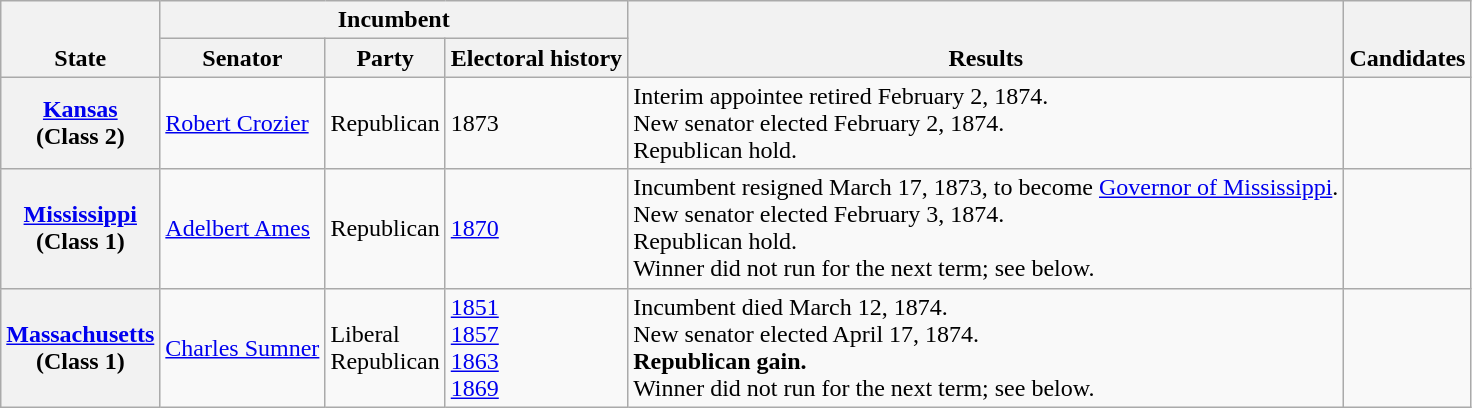<table class=wikitable>
<tr valign=bottom>
<th rowspan=2>State</th>
<th colspan=3>Incumbent</th>
<th rowspan=2>Results</th>
<th rowspan=2>Candidates</th>
</tr>
<tr>
<th>Senator</th>
<th>Party</th>
<th>Electoral history</th>
</tr>
<tr>
<th><a href='#'>Kansas</a><br>(Class 2)</th>
<td><a href='#'>Robert Crozier</a></td>
<td>Republican</td>
<td>1873 </td>
<td>Interim appointee retired February 2, 1874.<br>New senator elected February 2, 1874.<br>Republican hold.</td>
<td nowrap></td>
</tr>
<tr>
<th><a href='#'>Mississippi</a><br>(Class 1)</th>
<td><a href='#'>Adelbert Ames</a></td>
<td>Republican</td>
<td><a href='#'>1870</a></td>
<td>Incumbent resigned March 17, 1873, to become <a href='#'>Governor of Mississippi</a>.<br>New senator elected February 3, 1874.<br>Republican hold.<br>Winner did not run for the next term; see below.</td>
<td nowrap></td>
</tr>
<tr>
<th><a href='#'>Massachusetts</a><br>(Class 1)</th>
<td><a href='#'>Charles Sumner</a></td>
<td>Liberal<br>Republican</td>
<td><a href='#'>1851 </a><br><a href='#'>1857</a><br><a href='#'>1863</a><br><a href='#'>1869</a></td>
<td>Incumbent died March 12, 1874.<br>New senator elected April 17, 1874.<br><strong>Republican gain.</strong><br>Winner did not run for the next term; see below.</td>
<td nowrap></td>
</tr>
</table>
